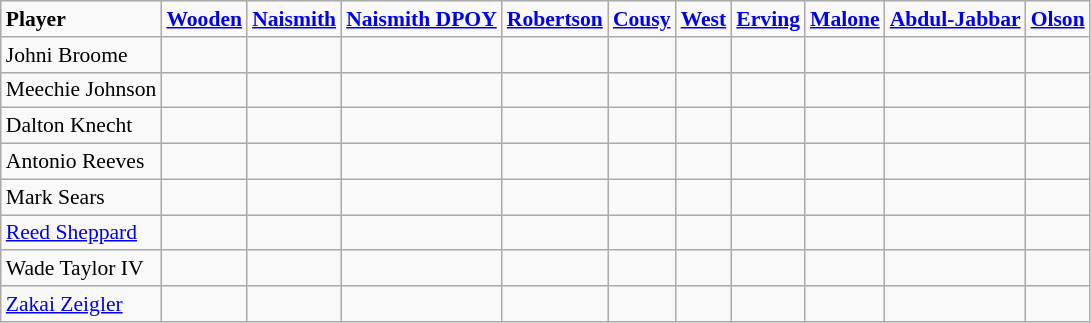<table class="wikitable" style="white-space:nowrap; font-size:90%;">
<tr>
<td><strong>Player</strong></td>
<td><strong><a href='#'>Wooden</a></strong></td>
<td><strong><a href='#'>Naismith</a></strong></td>
<td><strong><a href='#'>Naismith DPOY</a></strong></td>
<td><strong><a href='#'>Robertson</a></strong></td>
<td><strong><a href='#'>Cousy</a></strong></td>
<td><strong><a href='#'>West</a></strong></td>
<td><strong><a href='#'>Erving</a></strong></td>
<td><strong><a href='#'>Malone</a></strong></td>
<td><strong><a href='#'>Abdul-Jabbar</a></strong></td>
<td><strong><a href='#'>Olson</a></strong></td>
</tr>
<tr>
<td>Johni Broome</td>
<td></td>
<td></td>
<td></td>
<td></td>
<td></td>
<td></td>
<td></td>
<td></td>
<td></td>
<td></td>
</tr>
<tr>
<td>Meechie Johnson</td>
<td></td>
<td></td>
<td></td>
<td></td>
<td></td>
<td></td>
<td></td>
<td></td>
<td></td>
<td></td>
</tr>
<tr>
<td>Dalton Knecht</td>
<td></td>
<td></td>
<td></td>
<td></td>
<td></td>
<td></td>
<td></td>
<td></td>
<td></td>
<td></td>
</tr>
<tr>
<td>Antonio Reeves</td>
<td></td>
<td></td>
<td></td>
<td></td>
<td></td>
<td></td>
<td></td>
<td></td>
<td></td>
<td></td>
</tr>
<tr>
<td>Mark Sears</td>
<td></td>
<td></td>
<td></td>
<td></td>
<td></td>
<td></td>
<td></td>
<td></td>
<td></td>
<td></td>
</tr>
<tr>
<td><a href='#'>Reed Sheppard</a></td>
<td></td>
<td></td>
<td></td>
<td></td>
<td></td>
<td></td>
<td></td>
<td></td>
<td></td>
<td></td>
</tr>
<tr>
<td>Wade Taylor IV</td>
<td></td>
<td></td>
<td></td>
<td></td>
<td></td>
<td></td>
<td></td>
<td></td>
<td></td>
<td></td>
</tr>
<tr>
<td><a href='#'>Zakai Zeigler</a></td>
<td></td>
<td></td>
<td></td>
<td></td>
<td></td>
<td></td>
<td></td>
<td></td>
<td></td>
<td></td>
</tr>
</table>
